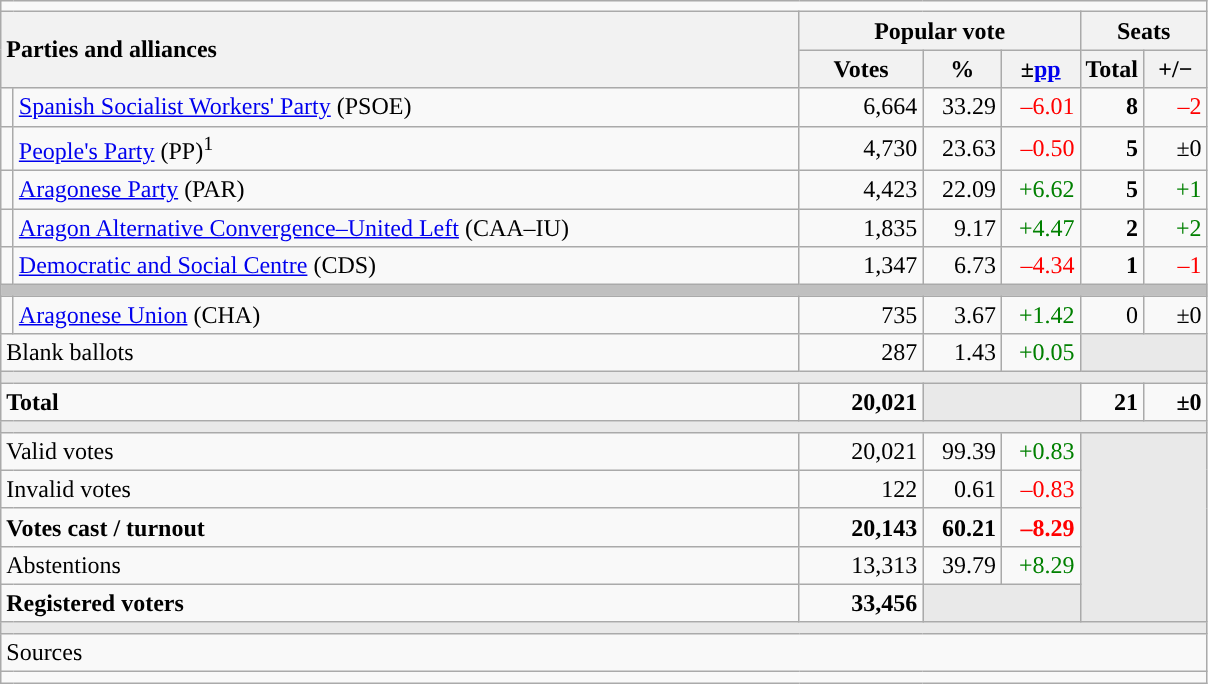<table class="wikitable" style="text-align:right;">
<tr>
<td colspan="7"></td>
</tr>
<tr>
<th style="text-align:left;" rowspan="2" colspan="2" width="525">Parties and alliances</th>
<th colspan="3">Popular vote</th>
<th colspan="2">Seats</th>
</tr>
<tr>
<th width="75">Votes</th>
<th width="45">%</th>
<th width="45">±<a href='#'>pp</a></th>
<th width="35">Total</th>
<th width="35">+/−</th>
</tr>
<tr>
<td width="1" style="color:inherit;background:"></td>
<td align="left"><a href='#'>Spanish Socialist Workers' Party</a> (PSOE)</td>
<td>6,664</td>
<td>33.29</td>
<td style="color:red;">–6.01</td>
<td><strong>8</strong></td>
<td style="color:red;">–2</td>
</tr>
<tr>
<td style="color:inherit;background:"></td>
<td align="left"><a href='#'>People's Party</a> (PP)<sup>1</sup></td>
<td>4,730</td>
<td>23.63</td>
<td style="color:red;">–0.50</td>
<td><strong>5</strong></td>
<td>±0</td>
</tr>
<tr>
<td style="color:inherit;background:"></td>
<td align="left"><a href='#'>Aragonese Party</a> (PAR)</td>
<td>4,423</td>
<td>22.09</td>
<td style="color:green;">+6.62</td>
<td><strong>5</strong></td>
<td style="color:green;">+1</td>
</tr>
<tr>
<td style="color:inherit;background:"></td>
<td align="left"><a href='#'>Aragon Alternative Convergence–United Left</a> (CAA–IU)</td>
<td>1,835</td>
<td>9.17</td>
<td style="color:green;">+4.47</td>
<td><strong>2</strong></td>
<td style="color:green;">+2</td>
</tr>
<tr>
<td style="color:inherit;background:"></td>
<td align="left"><a href='#'>Democratic and Social Centre</a> (CDS)</td>
<td>1,347</td>
<td>6.73</td>
<td style="color:red;">–4.34</td>
<td><strong>1</strong></td>
<td style="color:red;">–1</td>
</tr>
<tr>
<td colspan="7" bgcolor="#C0C0C0"></td>
</tr>
<tr>
<td style="color:inherit;background:"></td>
<td align="left"><a href='#'>Aragonese Union</a> (CHA)</td>
<td>735</td>
<td>3.67</td>
<td style="color:green;">+1.42</td>
<td>0</td>
<td>±0</td>
</tr>
<tr>
<td align="left" colspan="2">Blank ballots</td>
<td>287</td>
<td>1.43</td>
<td style="color:green;">+0.05</td>
<td bgcolor="#E9E9E9" colspan="2"></td>
</tr>
<tr>
<td colspan="7" bgcolor="#E9E9E9"></td>
</tr>
<tr style="font-weight:bold;">
<td align="left" colspan="2">Total</td>
<td>20,021</td>
<td bgcolor="#E9E9E9" colspan="2"></td>
<td>21</td>
<td>±0</td>
</tr>
<tr>
<td colspan="7" bgcolor="#E9E9E9"></td>
</tr>
<tr>
<td align="left" colspan="2">Valid votes</td>
<td>20,021</td>
<td>99.39</td>
<td style="color:green;">+0.83</td>
<td bgcolor="#E9E9E9" colspan="2" rowspan="5"></td>
</tr>
<tr>
<td align="left" colspan="2">Invalid votes</td>
<td>122</td>
<td>0.61</td>
<td style="color:red;">–0.83</td>
</tr>
<tr style="font-weight:bold;">
<td align="left" colspan="2">Votes cast / turnout</td>
<td>20,143</td>
<td>60.21</td>
<td style="color:red;">–8.29</td>
</tr>
<tr>
<td align="left" colspan="2">Abstentions</td>
<td>13,313</td>
<td>39.79</td>
<td style="color:green;">+8.29</td>
</tr>
<tr style="font-weight:bold;">
<td align="left" colspan="2">Registered voters</td>
<td>33,456</td>
<td bgcolor="#E9E9E9" colspan="2"></td>
</tr>
<tr>
<td colspan="7" bgcolor="#E9E9E9"></td>
</tr>
<tr>
<td align="left" colspan="7">Sources</td>
</tr>
<tr>
<td colspan="7" style="text-align:left; max-width:790px;"></td>
</tr>
</table>
